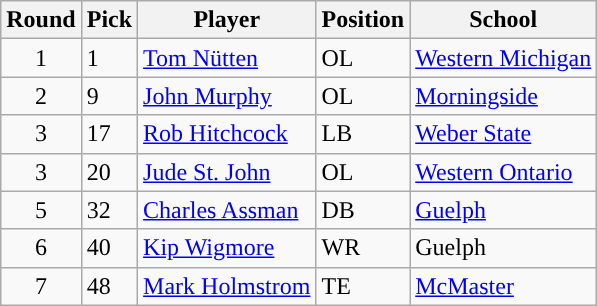<table class="wikitable">
<tr>
<th scope="col">Round</th>
<th scope="col">Pick</th>
<th scope="col">Player</th>
<th scope="col">Position</th>
<th scope="col">School</th>
</tr>
<tr>
<td align=center>1</td>
<td>1</td>
<td><a href='#'>Tom Nütten</a></td>
<td>OL</td>
<td><a href='#'>Western Michigan</a></td>
</tr>
<tr>
<td align=center>2</td>
<td>9</td>
<td><a href='#'>John Murphy</a></td>
<td>OL</td>
<td><a href='#'>Morningside</a></td>
</tr>
<tr>
<td align=center>3</td>
<td>17</td>
<td><a href='#'>Rob Hitchcock</a></td>
<td>LB</td>
<td><a href='#'>Weber State</a></td>
</tr>
<tr>
<td align=center>3</td>
<td>20</td>
<td><a href='#'>Jude St. John</a></td>
<td>OL</td>
<td><a href='#'>Western Ontario</a></td>
</tr>
<tr>
<td align=center>5</td>
<td>32</td>
<td><a href='#'>Charles Assman</a></td>
<td>DB</td>
<td><a href='#'>Guelph</a></td>
</tr>
<tr>
<td align=center>6</td>
<td>40</td>
<td><a href='#'>Kip Wigmore</a></td>
<td>WR</td>
<td>Guelph</td>
</tr>
<tr>
<td align=center>7</td>
<td>48</td>
<td><a href='#'>Mark Holmstrom</a></td>
<td>TE</td>
<td><a href='#'>McMaster</a></td>
</tr>
</table>
